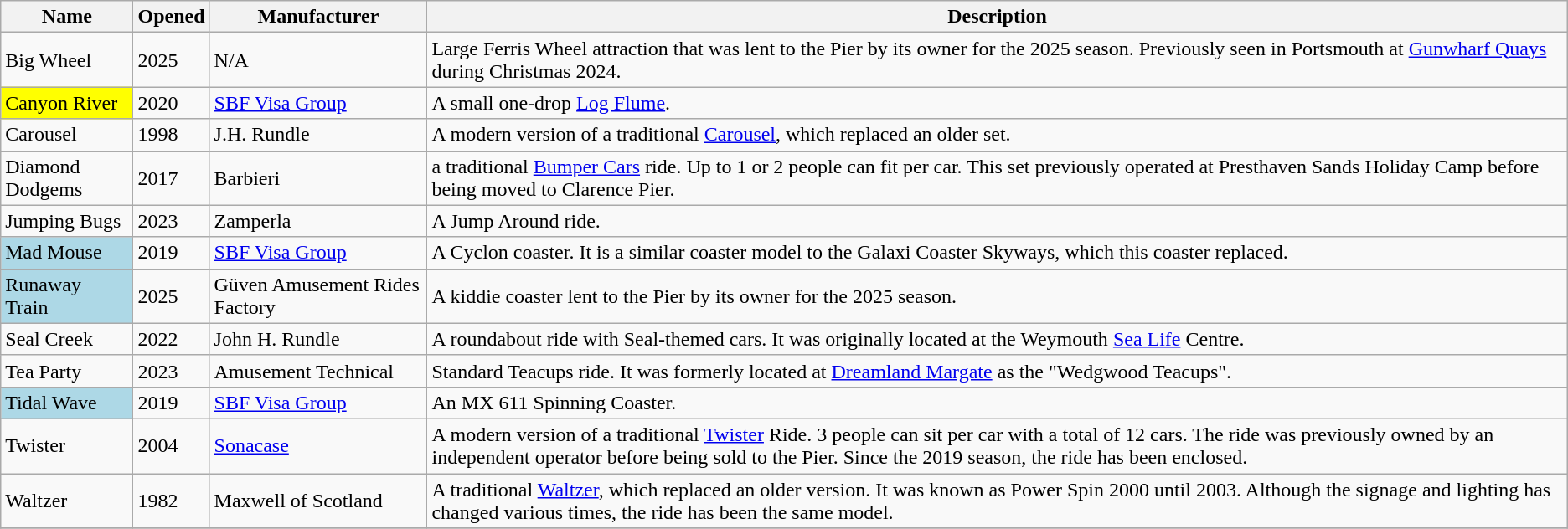<table class="wikitable">
<tr>
<th>Name</th>
<th>Opened</th>
<th>Manufacturer</th>
<th>Description</th>
</tr>
<tr>
<td>Big Wheel</td>
<td>2025</td>
<td>N/A</td>
<td>Large Ferris Wheel attraction that was lent to the Pier by its owner for the 2025 season. Previously seen in Portsmouth at <a href='#'>Gunwharf Quays</a> during Christmas 2024.</td>
</tr>
<tr>
<td style="background:yellow;">Canyon River</td>
<td>2020</td>
<td><a href='#'>SBF Visa Group</a></td>
<td>A small one-drop <a href='#'>Log Flume</a>.</td>
</tr>
<tr>
<td>Carousel</td>
<td>1998</td>
<td>J.H. Rundle</td>
<td>A modern version of a traditional <a href='#'>Carousel</a>, which replaced an older set.</td>
</tr>
<tr>
<td>Diamond Dodgems</td>
<td>2017</td>
<td>Barbieri</td>
<td>a traditional <a href='#'>Bumper Cars</a> ride. Up to 1 or 2 people can fit per car. This set previously operated at Presthaven Sands Holiday Camp before being moved to Clarence Pier.</td>
</tr>
<tr>
<td>Jumping Bugs</td>
<td>2023</td>
<td>Zamperla</td>
<td>A Jump Around ride.</td>
</tr>
<tr>
<td style="background:lightblue;">Mad Mouse</td>
<td>2019</td>
<td><a href='#'>SBF Visa Group</a></td>
<td>A Cyclon coaster. It is a similar coaster model to the Galaxi Coaster Skyways, which this coaster replaced.</td>
</tr>
<tr>
<td style="background:lightblue;">Runaway Train</td>
<td>2025</td>
<td>Güven Amusement Rides Factory</td>
<td>A kiddie coaster lent to the Pier by its owner for the 2025 season.</td>
</tr>
<tr>
<td>Seal Creek</td>
<td>2022</td>
<td>John H. Rundle</td>
<td>A roundabout ride with Seal-themed cars. It was originally located at the Weymouth <a href='#'>Sea Life</a> Centre.</td>
</tr>
<tr>
<td>Tea Party</td>
<td>2023</td>
<td>Amusement Technical</td>
<td>Standard Teacups ride. It was formerly located at <a href='#'>Dreamland Margate</a> as the "Wedgwood Teacups".</td>
</tr>
<tr>
<td style="background:lightblue;">Tidal Wave</td>
<td>2019</td>
<td><a href='#'>SBF Visa Group</a></td>
<td>An MX 611 Spinning Coaster.</td>
</tr>
<tr>
<td>Twister</td>
<td>2004</td>
<td><a href='#'>Sonacase</a></td>
<td>A modern version of a traditional <a href='#'>Twister</a> Ride. 3 people can sit per car with a total of 12 cars. The ride was previously owned by an independent operator before being sold to the Pier. Since the 2019 season, the ride has been enclosed.</td>
</tr>
<tr>
<td>Waltzer</td>
<td>1982</td>
<td>Maxwell of Scotland</td>
<td>A traditional <a href='#'>Waltzer</a>, which replaced an older version. It was known as Power Spin 2000 until 2003. Although the signage and lighting has changed various times, the ride has been the same model.</td>
</tr>
<tr>
</tr>
</table>
